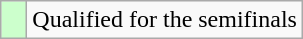<table class=wikitable>
<tr>
<td width=10px style="background-color:#ccffcc;"></td>
<td>Qualified for the semifinals</td>
</tr>
</table>
